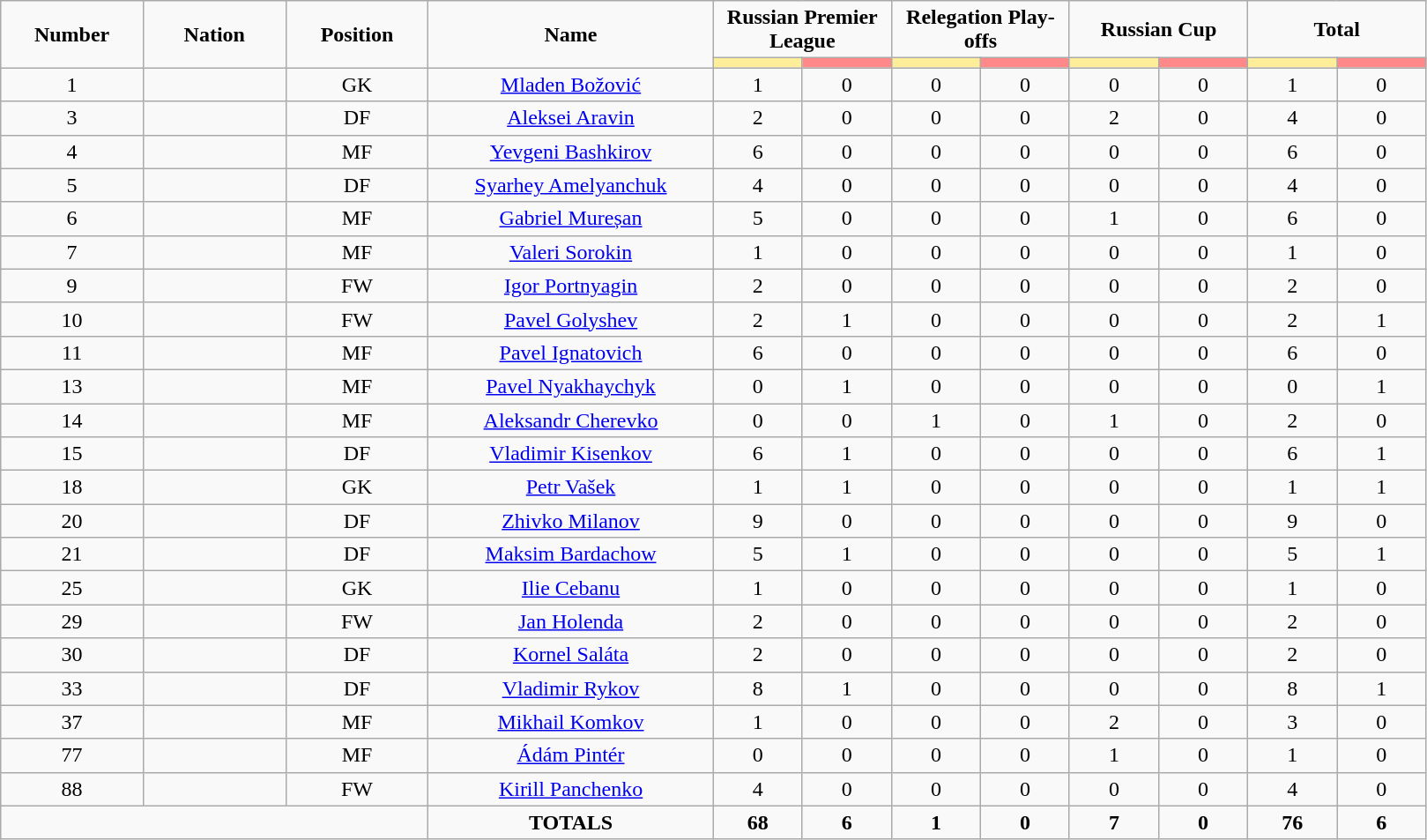<table class="wikitable" style="font-size: 100%; text-align: center;">
<tr>
<td rowspan="2" width="10%" align="center"><strong>Number</strong></td>
<td rowspan="2" width="10%" align="center"><strong>Nation</strong></td>
<td rowspan="2" width="10%" align="center"><strong>Position</strong></td>
<td rowspan="2" width="20%" align="center"><strong>Name</strong></td>
<td colspan="2" align="center"><strong>Russian Premier League</strong></td>
<td colspan="2" align="center"><strong>Relegation Play-offs</strong></td>
<td colspan="2" align="center"><strong>Russian Cup</strong></td>
<td colspan="2" align="center"><strong>Total</strong></td>
</tr>
<tr>
<th width=60 style="background: #FFEE99"></th>
<th width=60 style="background: #FF8888"></th>
<th width=60 style="background: #FFEE99"></th>
<th width=60 style="background: #FF8888"></th>
<th width=60 style="background: #FFEE99"></th>
<th width=60 style="background: #FF8888"></th>
<th width=60 style="background: #FFEE99"></th>
<th width=60 style="background: #FF8888"></th>
</tr>
<tr>
<td>1</td>
<td></td>
<td>GK</td>
<td><a href='#'>Mladen Božović</a></td>
<td>1</td>
<td>0</td>
<td>0</td>
<td>0</td>
<td>0</td>
<td>0</td>
<td>1</td>
<td>0</td>
</tr>
<tr>
<td>3</td>
<td></td>
<td>DF</td>
<td><a href='#'>Aleksei Aravin</a></td>
<td>2</td>
<td>0</td>
<td>0</td>
<td>0</td>
<td>2</td>
<td>0</td>
<td>4</td>
<td>0</td>
</tr>
<tr>
<td>4</td>
<td></td>
<td>MF</td>
<td><a href='#'>Yevgeni Bashkirov</a></td>
<td>6</td>
<td>0</td>
<td>0</td>
<td>0</td>
<td>0</td>
<td>0</td>
<td>6</td>
<td>0</td>
</tr>
<tr>
<td>5</td>
<td></td>
<td>DF</td>
<td><a href='#'>Syarhey Amelyanchuk</a></td>
<td>4</td>
<td>0</td>
<td>0</td>
<td>0</td>
<td>0</td>
<td>0</td>
<td>4</td>
<td>0</td>
</tr>
<tr>
<td>6</td>
<td></td>
<td>MF</td>
<td><a href='#'>Gabriel Mureșan</a></td>
<td>5</td>
<td>0</td>
<td>0</td>
<td>0</td>
<td>1</td>
<td>0</td>
<td>6</td>
<td>0</td>
</tr>
<tr>
<td>7</td>
<td></td>
<td>MF</td>
<td><a href='#'>Valeri Sorokin</a></td>
<td>1</td>
<td>0</td>
<td>0</td>
<td>0</td>
<td>0</td>
<td>0</td>
<td>1</td>
<td>0</td>
</tr>
<tr>
<td>9</td>
<td></td>
<td>FW</td>
<td><a href='#'>Igor Portnyagin</a></td>
<td>2</td>
<td>0</td>
<td>0</td>
<td>0</td>
<td>0</td>
<td>0</td>
<td>2</td>
<td>0</td>
</tr>
<tr>
<td>10</td>
<td></td>
<td>FW</td>
<td><a href='#'>Pavel Golyshev</a></td>
<td>2</td>
<td>1</td>
<td>0</td>
<td>0</td>
<td>0</td>
<td>0</td>
<td>2</td>
<td>1</td>
</tr>
<tr>
<td>11</td>
<td></td>
<td>MF</td>
<td><a href='#'>Pavel Ignatovich</a></td>
<td>6</td>
<td>0</td>
<td>0</td>
<td>0</td>
<td>0</td>
<td>0</td>
<td>6</td>
<td>0</td>
</tr>
<tr>
<td>13</td>
<td></td>
<td>MF</td>
<td><a href='#'>Pavel Nyakhaychyk</a></td>
<td>0</td>
<td>1</td>
<td>0</td>
<td>0</td>
<td>0</td>
<td>0</td>
<td>0</td>
<td>1</td>
</tr>
<tr>
<td>14</td>
<td></td>
<td>MF</td>
<td><a href='#'>Aleksandr Cherevko</a></td>
<td>0</td>
<td>0</td>
<td>1</td>
<td>0</td>
<td>1</td>
<td>0</td>
<td>2</td>
<td>0</td>
</tr>
<tr>
<td>15</td>
<td></td>
<td>DF</td>
<td><a href='#'>Vladimir Kisenkov</a></td>
<td>6</td>
<td>1</td>
<td>0</td>
<td>0</td>
<td>0</td>
<td>0</td>
<td>6</td>
<td>1</td>
</tr>
<tr>
<td>18</td>
<td></td>
<td>GK</td>
<td><a href='#'>Petr Vašek</a></td>
<td>1</td>
<td>1</td>
<td>0</td>
<td>0</td>
<td>0</td>
<td>0</td>
<td>1</td>
<td>1</td>
</tr>
<tr>
<td>20</td>
<td></td>
<td>DF</td>
<td><a href='#'>Zhivko Milanov</a></td>
<td>9</td>
<td>0</td>
<td>0</td>
<td>0</td>
<td>0</td>
<td>0</td>
<td>9</td>
<td>0</td>
</tr>
<tr>
<td>21</td>
<td></td>
<td>DF</td>
<td><a href='#'>Maksim Bardachow</a></td>
<td>5</td>
<td>1</td>
<td>0</td>
<td>0</td>
<td>0</td>
<td>0</td>
<td>5</td>
<td>1</td>
</tr>
<tr>
<td>25</td>
<td></td>
<td>GK</td>
<td><a href='#'>Ilie Cebanu</a></td>
<td>1</td>
<td>0</td>
<td>0</td>
<td>0</td>
<td>0</td>
<td>0</td>
<td>1</td>
<td>0</td>
</tr>
<tr>
<td>29</td>
<td></td>
<td>FW</td>
<td><a href='#'>Jan Holenda</a></td>
<td>2</td>
<td>0</td>
<td>0</td>
<td>0</td>
<td>0</td>
<td>0</td>
<td>2</td>
<td>0</td>
</tr>
<tr>
<td>30</td>
<td></td>
<td>DF</td>
<td><a href='#'>Kornel Saláta</a></td>
<td>2</td>
<td>0</td>
<td>0</td>
<td>0</td>
<td>0</td>
<td>0</td>
<td>2</td>
<td>0</td>
</tr>
<tr>
<td>33</td>
<td></td>
<td>DF</td>
<td><a href='#'>Vladimir Rykov</a></td>
<td>8</td>
<td>1</td>
<td>0</td>
<td>0</td>
<td>0</td>
<td>0</td>
<td>8</td>
<td>1</td>
</tr>
<tr>
<td>37</td>
<td></td>
<td>MF</td>
<td><a href='#'>Mikhail Komkov</a></td>
<td>1</td>
<td>0</td>
<td>0</td>
<td>0</td>
<td>2</td>
<td>0</td>
<td>3</td>
<td>0</td>
</tr>
<tr>
<td>77</td>
<td></td>
<td>MF</td>
<td><a href='#'>Ádám Pintér</a></td>
<td>0</td>
<td>0</td>
<td>0</td>
<td>0</td>
<td>1</td>
<td>0</td>
<td>1</td>
<td>0</td>
</tr>
<tr>
<td>88</td>
<td></td>
<td>FW</td>
<td><a href='#'>Kirill Panchenko</a></td>
<td>4</td>
<td>0</td>
<td>0</td>
<td>0</td>
<td>0</td>
<td>0</td>
<td>4</td>
<td>0</td>
</tr>
<tr>
<td colspan="3"></td>
<td><strong>TOTALS</strong></td>
<td><strong>68</strong></td>
<td><strong>6</strong></td>
<td><strong>1</strong></td>
<td><strong>0</strong></td>
<td><strong>7</strong></td>
<td><strong>0</strong></td>
<td><strong>76</strong></td>
<td><strong>6</strong></td>
</tr>
</table>
